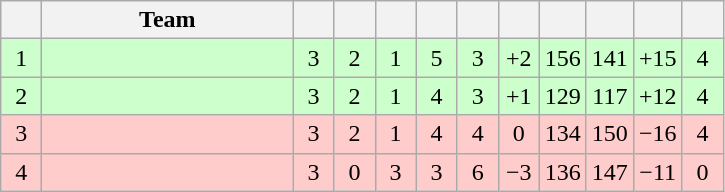<table class=wikitable style="text-align: center;">
<tr>
<th style="width: 20px;"></th>
<th style="width: 160px;">Team</th>
<th style="width: 20px;"></th>
<th style="width: 20px;"></th>
<th style="width: 20px;"></th>
<th style="width: 20px;"></th>
<th style="width: 20px;"></th>
<th style="width: 20px;"></th>
<th style="width: 20px;"></th>
<th style="width: 20px;"></th>
<th style="width: 20px;"></th>
<th style="width: 20px;"></th>
</tr>
<tr style="background: #CCFFCC;">
<td>1</td>
<td style="text-align: left;"></td>
<td>3</td>
<td>2</td>
<td>1</td>
<td>5</td>
<td>3</td>
<td>+2</td>
<td>156</td>
<td>141</td>
<td>+15</td>
<td>4</td>
</tr>
<tr style="background: #CCFFCC;">
<td>2</td>
<td style="text-align: left;"></td>
<td>3</td>
<td>2</td>
<td>1</td>
<td>4</td>
<td>3</td>
<td>+1</td>
<td>129</td>
<td>117</td>
<td>+12</td>
<td>4</td>
</tr>
<tr style="background: #FFCCCC;">
<td>3</td>
<td style="text-align: left;"></td>
<td>3</td>
<td>2</td>
<td>1</td>
<td>4</td>
<td>4</td>
<td>0</td>
<td>134</td>
<td>150</td>
<td>−16</td>
<td>4</td>
</tr>
<tr style="background: #FFCCCC;">
<td>4</td>
<td style="text-align: left;"></td>
<td>3</td>
<td>0</td>
<td>3</td>
<td>3</td>
<td>6</td>
<td>−3</td>
<td>136</td>
<td>147</td>
<td>−11</td>
<td>0</td>
</tr>
</table>
